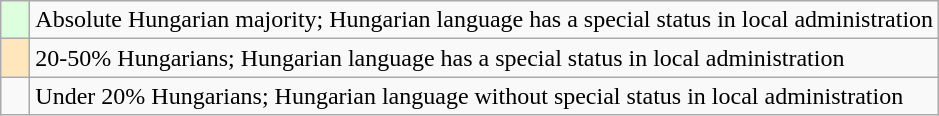<table class="wikitable" style="font-size:100%;">
<tr>
<td style="background-color:#ddffdd">   </td>
<td>Absolute Hungarian majority; Hungarian language has a special status in local administration</td>
</tr>
<tr>
<td style="background-color:#FFE6BD">   </td>
<td>20-50% Hungarians; Hungarian language has a special status in local administration</td>
</tr>
<tr>
<td>   </td>
<td>Under 20% Hungarians; Hungarian language without special status in local administration</td>
</tr>
</table>
